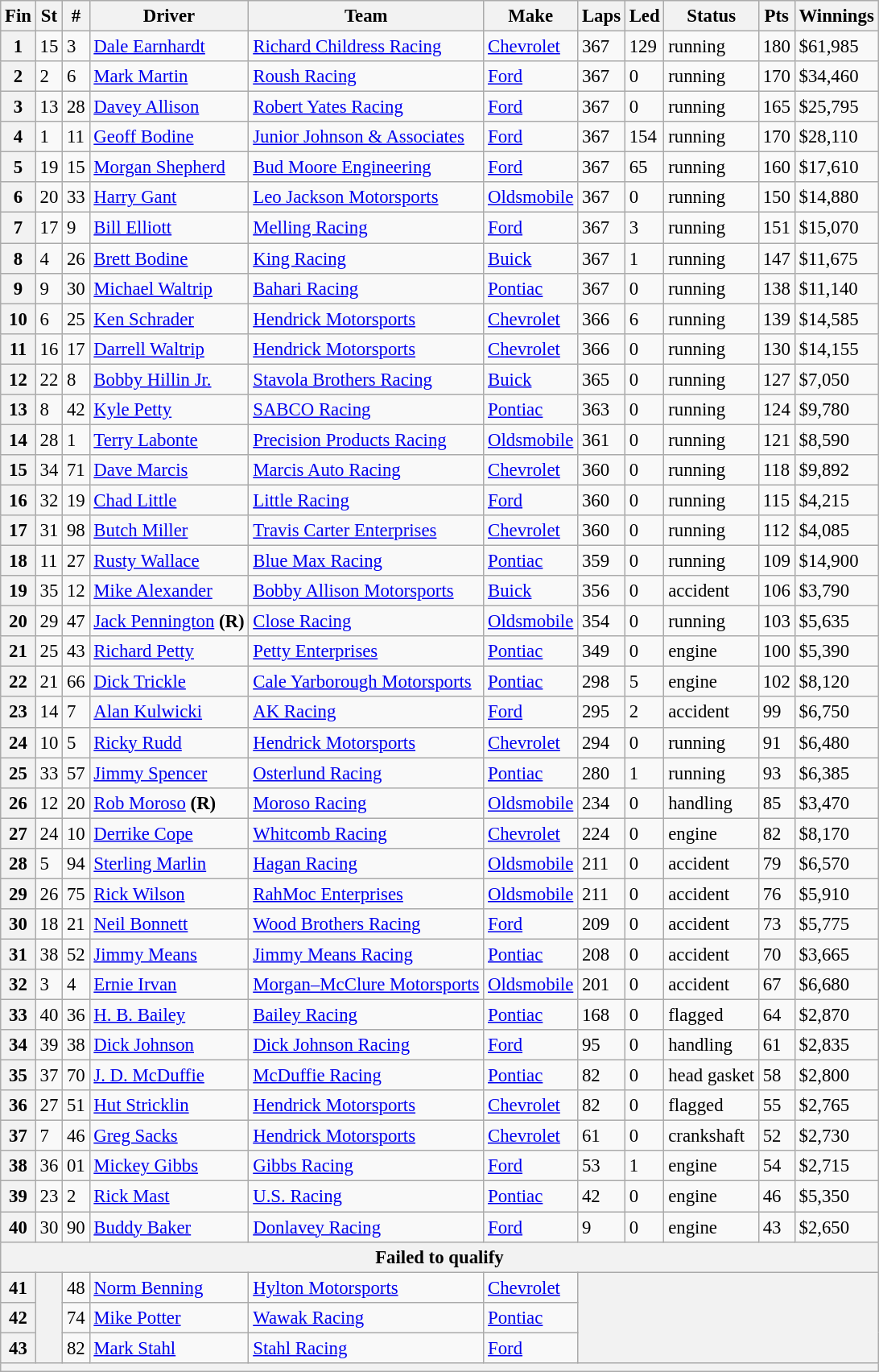<table class="wikitable" style="font-size:95%">
<tr>
<th>Fin</th>
<th>St</th>
<th>#</th>
<th>Driver</th>
<th>Team</th>
<th>Make</th>
<th>Laps</th>
<th>Led</th>
<th>Status</th>
<th>Pts</th>
<th>Winnings</th>
</tr>
<tr>
<th>1</th>
<td>15</td>
<td>3</td>
<td><a href='#'>Dale Earnhardt</a></td>
<td><a href='#'>Richard Childress Racing</a></td>
<td><a href='#'>Chevrolet</a></td>
<td>367</td>
<td>129</td>
<td>running</td>
<td>180</td>
<td>$61,985</td>
</tr>
<tr>
<th>2</th>
<td>2</td>
<td>6</td>
<td><a href='#'>Mark Martin</a></td>
<td><a href='#'>Roush Racing</a></td>
<td><a href='#'>Ford</a></td>
<td>367</td>
<td>0</td>
<td>running</td>
<td>170</td>
<td>$34,460</td>
</tr>
<tr>
<th>3</th>
<td>13</td>
<td>28</td>
<td><a href='#'>Davey Allison</a></td>
<td><a href='#'>Robert Yates Racing</a></td>
<td><a href='#'>Ford</a></td>
<td>367</td>
<td>0</td>
<td>running</td>
<td>165</td>
<td>$25,795</td>
</tr>
<tr>
<th>4</th>
<td>1</td>
<td>11</td>
<td><a href='#'>Geoff Bodine</a></td>
<td><a href='#'>Junior Johnson & Associates</a></td>
<td><a href='#'>Ford</a></td>
<td>367</td>
<td>154</td>
<td>running</td>
<td>170</td>
<td>$28,110</td>
</tr>
<tr>
<th>5</th>
<td>19</td>
<td>15</td>
<td><a href='#'>Morgan Shepherd</a></td>
<td><a href='#'>Bud Moore Engineering</a></td>
<td><a href='#'>Ford</a></td>
<td>367</td>
<td>65</td>
<td>running</td>
<td>160</td>
<td>$17,610</td>
</tr>
<tr>
<th>6</th>
<td>20</td>
<td>33</td>
<td><a href='#'>Harry Gant</a></td>
<td><a href='#'>Leo Jackson Motorsports</a></td>
<td><a href='#'>Oldsmobile</a></td>
<td>367</td>
<td>0</td>
<td>running</td>
<td>150</td>
<td>$14,880</td>
</tr>
<tr>
<th>7</th>
<td>17</td>
<td>9</td>
<td><a href='#'>Bill Elliott</a></td>
<td><a href='#'>Melling Racing</a></td>
<td><a href='#'>Ford</a></td>
<td>367</td>
<td>3</td>
<td>running</td>
<td>151</td>
<td>$15,070</td>
</tr>
<tr>
<th>8</th>
<td>4</td>
<td>26</td>
<td><a href='#'>Brett Bodine</a></td>
<td><a href='#'>King Racing</a></td>
<td><a href='#'>Buick</a></td>
<td>367</td>
<td>1</td>
<td>running</td>
<td>147</td>
<td>$11,675</td>
</tr>
<tr>
<th>9</th>
<td>9</td>
<td>30</td>
<td><a href='#'>Michael Waltrip</a></td>
<td><a href='#'>Bahari Racing</a></td>
<td><a href='#'>Pontiac</a></td>
<td>367</td>
<td>0</td>
<td>running</td>
<td>138</td>
<td>$11,140</td>
</tr>
<tr>
<th>10</th>
<td>6</td>
<td>25</td>
<td><a href='#'>Ken Schrader</a></td>
<td><a href='#'>Hendrick Motorsports</a></td>
<td><a href='#'>Chevrolet</a></td>
<td>366</td>
<td>6</td>
<td>running</td>
<td>139</td>
<td>$14,585</td>
</tr>
<tr>
<th>11</th>
<td>16</td>
<td>17</td>
<td><a href='#'>Darrell Waltrip</a></td>
<td><a href='#'>Hendrick Motorsports</a></td>
<td><a href='#'>Chevrolet</a></td>
<td>366</td>
<td>0</td>
<td>running</td>
<td>130</td>
<td>$14,155</td>
</tr>
<tr>
<th>12</th>
<td>22</td>
<td>8</td>
<td><a href='#'>Bobby Hillin Jr.</a></td>
<td><a href='#'>Stavola Brothers Racing</a></td>
<td><a href='#'>Buick</a></td>
<td>365</td>
<td>0</td>
<td>running</td>
<td>127</td>
<td>$7,050</td>
</tr>
<tr>
<th>13</th>
<td>8</td>
<td>42</td>
<td><a href='#'>Kyle Petty</a></td>
<td><a href='#'>SABCO Racing</a></td>
<td><a href='#'>Pontiac</a></td>
<td>363</td>
<td>0</td>
<td>running</td>
<td>124</td>
<td>$9,780</td>
</tr>
<tr>
<th>14</th>
<td>28</td>
<td>1</td>
<td><a href='#'>Terry Labonte</a></td>
<td><a href='#'>Precision Products Racing</a></td>
<td><a href='#'>Oldsmobile</a></td>
<td>361</td>
<td>0</td>
<td>running</td>
<td>121</td>
<td>$8,590</td>
</tr>
<tr>
<th>15</th>
<td>34</td>
<td>71</td>
<td><a href='#'>Dave Marcis</a></td>
<td><a href='#'>Marcis Auto Racing</a></td>
<td><a href='#'>Chevrolet</a></td>
<td>360</td>
<td>0</td>
<td>running</td>
<td>118</td>
<td>$9,892</td>
</tr>
<tr>
<th>16</th>
<td>32</td>
<td>19</td>
<td><a href='#'>Chad Little</a></td>
<td><a href='#'>Little Racing</a></td>
<td><a href='#'>Ford</a></td>
<td>360</td>
<td>0</td>
<td>running</td>
<td>115</td>
<td>$4,215</td>
</tr>
<tr>
<th>17</th>
<td>31</td>
<td>98</td>
<td><a href='#'>Butch Miller</a></td>
<td><a href='#'>Travis Carter Enterprises</a></td>
<td><a href='#'>Chevrolet</a></td>
<td>360</td>
<td>0</td>
<td>running</td>
<td>112</td>
<td>$4,085</td>
</tr>
<tr>
<th>18</th>
<td>11</td>
<td>27</td>
<td><a href='#'>Rusty Wallace</a></td>
<td><a href='#'>Blue Max Racing</a></td>
<td><a href='#'>Pontiac</a></td>
<td>359</td>
<td>0</td>
<td>running</td>
<td>109</td>
<td>$14,900</td>
</tr>
<tr>
<th>19</th>
<td>35</td>
<td>12</td>
<td><a href='#'>Mike Alexander</a></td>
<td><a href='#'>Bobby Allison Motorsports</a></td>
<td><a href='#'>Buick</a></td>
<td>356</td>
<td>0</td>
<td>accident</td>
<td>106</td>
<td>$3,790</td>
</tr>
<tr>
<th>20</th>
<td>29</td>
<td>47</td>
<td><a href='#'>Jack Pennington</a> <strong>(R)</strong></td>
<td><a href='#'>Close Racing</a></td>
<td><a href='#'>Oldsmobile</a></td>
<td>354</td>
<td>0</td>
<td>running</td>
<td>103</td>
<td>$5,635</td>
</tr>
<tr>
<th>21</th>
<td>25</td>
<td>43</td>
<td><a href='#'>Richard Petty</a></td>
<td><a href='#'>Petty Enterprises</a></td>
<td><a href='#'>Pontiac</a></td>
<td>349</td>
<td>0</td>
<td>engine</td>
<td>100</td>
<td>$5,390</td>
</tr>
<tr>
<th>22</th>
<td>21</td>
<td>66</td>
<td><a href='#'>Dick Trickle</a></td>
<td><a href='#'>Cale Yarborough Motorsports</a></td>
<td><a href='#'>Pontiac</a></td>
<td>298</td>
<td>5</td>
<td>engine</td>
<td>102</td>
<td>$8,120</td>
</tr>
<tr>
<th>23</th>
<td>14</td>
<td>7</td>
<td><a href='#'>Alan Kulwicki</a></td>
<td><a href='#'>AK Racing</a></td>
<td><a href='#'>Ford</a></td>
<td>295</td>
<td>2</td>
<td>accident</td>
<td>99</td>
<td>$6,750</td>
</tr>
<tr>
<th>24</th>
<td>10</td>
<td>5</td>
<td><a href='#'>Ricky Rudd</a></td>
<td><a href='#'>Hendrick Motorsports</a></td>
<td><a href='#'>Chevrolet</a></td>
<td>294</td>
<td>0</td>
<td>running</td>
<td>91</td>
<td>$6,480</td>
</tr>
<tr>
<th>25</th>
<td>33</td>
<td>57</td>
<td><a href='#'>Jimmy Spencer</a></td>
<td><a href='#'>Osterlund Racing</a></td>
<td><a href='#'>Pontiac</a></td>
<td>280</td>
<td>1</td>
<td>running</td>
<td>93</td>
<td>$6,385</td>
</tr>
<tr>
<th>26</th>
<td>12</td>
<td>20</td>
<td><a href='#'>Rob Moroso</a> <strong>(R)</strong></td>
<td><a href='#'>Moroso Racing</a></td>
<td><a href='#'>Oldsmobile</a></td>
<td>234</td>
<td>0</td>
<td>handling</td>
<td>85</td>
<td>$3,470</td>
</tr>
<tr>
<th>27</th>
<td>24</td>
<td>10</td>
<td><a href='#'>Derrike Cope</a></td>
<td><a href='#'>Whitcomb Racing</a></td>
<td><a href='#'>Chevrolet</a></td>
<td>224</td>
<td>0</td>
<td>engine</td>
<td>82</td>
<td>$8,170</td>
</tr>
<tr>
<th>28</th>
<td>5</td>
<td>94</td>
<td><a href='#'>Sterling Marlin</a></td>
<td><a href='#'>Hagan Racing</a></td>
<td><a href='#'>Oldsmobile</a></td>
<td>211</td>
<td>0</td>
<td>accident</td>
<td>79</td>
<td>$6,570</td>
</tr>
<tr>
<th>29</th>
<td>26</td>
<td>75</td>
<td><a href='#'>Rick Wilson</a></td>
<td><a href='#'>RahMoc Enterprises</a></td>
<td><a href='#'>Oldsmobile</a></td>
<td>211</td>
<td>0</td>
<td>accident</td>
<td>76</td>
<td>$5,910</td>
</tr>
<tr>
<th>30</th>
<td>18</td>
<td>21</td>
<td><a href='#'>Neil Bonnett</a></td>
<td><a href='#'>Wood Brothers Racing</a></td>
<td><a href='#'>Ford</a></td>
<td>209</td>
<td>0</td>
<td>accident</td>
<td>73</td>
<td>$5,775</td>
</tr>
<tr>
<th>31</th>
<td>38</td>
<td>52</td>
<td><a href='#'>Jimmy Means</a></td>
<td><a href='#'>Jimmy Means Racing</a></td>
<td><a href='#'>Pontiac</a></td>
<td>208</td>
<td>0</td>
<td>accident</td>
<td>70</td>
<td>$3,665</td>
</tr>
<tr>
<th>32</th>
<td>3</td>
<td>4</td>
<td><a href='#'>Ernie Irvan</a></td>
<td><a href='#'>Morgan–McClure Motorsports</a></td>
<td><a href='#'>Oldsmobile</a></td>
<td>201</td>
<td>0</td>
<td>accident</td>
<td>67</td>
<td>$6,680</td>
</tr>
<tr>
<th>33</th>
<td>40</td>
<td>36</td>
<td><a href='#'>H. B. Bailey</a></td>
<td><a href='#'>Bailey Racing</a></td>
<td><a href='#'>Pontiac</a></td>
<td>168</td>
<td>0</td>
<td>flagged</td>
<td>64</td>
<td>$2,870</td>
</tr>
<tr>
<th>34</th>
<td>39</td>
<td>38</td>
<td><a href='#'>Dick Johnson</a></td>
<td><a href='#'>Dick Johnson Racing</a></td>
<td><a href='#'>Ford</a></td>
<td>95</td>
<td>0</td>
<td>handling</td>
<td>61</td>
<td>$2,835</td>
</tr>
<tr>
<th>35</th>
<td>37</td>
<td>70</td>
<td><a href='#'>J. D. McDuffie</a></td>
<td><a href='#'>McDuffie Racing</a></td>
<td><a href='#'>Pontiac</a></td>
<td>82</td>
<td>0</td>
<td>head gasket</td>
<td>58</td>
<td>$2,800</td>
</tr>
<tr>
<th>36</th>
<td>27</td>
<td>51</td>
<td><a href='#'>Hut Stricklin</a></td>
<td><a href='#'>Hendrick Motorsports</a></td>
<td><a href='#'>Chevrolet</a></td>
<td>82</td>
<td>0</td>
<td>flagged</td>
<td>55</td>
<td>$2,765</td>
</tr>
<tr>
<th>37</th>
<td>7</td>
<td>46</td>
<td><a href='#'>Greg Sacks</a></td>
<td><a href='#'>Hendrick Motorsports</a></td>
<td><a href='#'>Chevrolet</a></td>
<td>61</td>
<td>0</td>
<td>crankshaft</td>
<td>52</td>
<td>$2,730</td>
</tr>
<tr>
<th>38</th>
<td>36</td>
<td>01</td>
<td><a href='#'>Mickey Gibbs</a></td>
<td><a href='#'>Gibbs Racing</a></td>
<td><a href='#'>Ford</a></td>
<td>53</td>
<td>1</td>
<td>engine</td>
<td>54</td>
<td>$2,715</td>
</tr>
<tr>
<th>39</th>
<td>23</td>
<td>2</td>
<td><a href='#'>Rick Mast</a></td>
<td><a href='#'>U.S. Racing</a></td>
<td><a href='#'>Pontiac</a></td>
<td>42</td>
<td>0</td>
<td>engine</td>
<td>46</td>
<td>$5,350</td>
</tr>
<tr>
<th>40</th>
<td>30</td>
<td>90</td>
<td><a href='#'>Buddy Baker</a></td>
<td><a href='#'>Donlavey Racing</a></td>
<td><a href='#'>Ford</a></td>
<td>9</td>
<td>0</td>
<td>engine</td>
<td>43</td>
<td>$2,650</td>
</tr>
<tr>
<th colspan="11">Failed to qualify</th>
</tr>
<tr>
<th>41</th>
<th rowspan="3"></th>
<td>48</td>
<td><a href='#'>Norm Benning</a></td>
<td><a href='#'>Hylton Motorsports</a></td>
<td><a href='#'>Chevrolet</a></td>
<th colspan="5" rowspan="3"></th>
</tr>
<tr>
<th>42</th>
<td>74</td>
<td><a href='#'>Mike Potter</a></td>
<td><a href='#'>Wawak Racing</a></td>
<td><a href='#'>Pontiac</a></td>
</tr>
<tr>
<th>43</th>
<td>82</td>
<td><a href='#'>Mark Stahl</a></td>
<td><a href='#'>Stahl Racing</a></td>
<td><a href='#'>Ford</a></td>
</tr>
<tr>
<th colspan="11"></th>
</tr>
</table>
